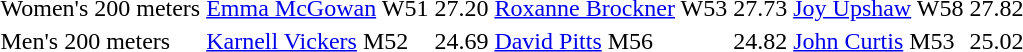<table>
<tr>
<td>Women's 200 meters</td>
<td><a href='#'>Emma McGowan</a> W51</td>
<td>27.20</td>
<td><a href='#'>Roxanne Brockner</a> W53</td>
<td>27.73</td>
<td><a href='#'>Joy Upshaw</a> W58</td>
<td>27.82</td>
</tr>
<tr>
<td>Men's 200 meters</td>
<td><a href='#'>Karnell Vickers</a> M52</td>
<td>24.69</td>
<td><a href='#'>David Pitts</a> M56</td>
<td>24.82</td>
<td><a href='#'>John Curtis</a> M53</td>
<td>25.02</td>
</tr>
</table>
